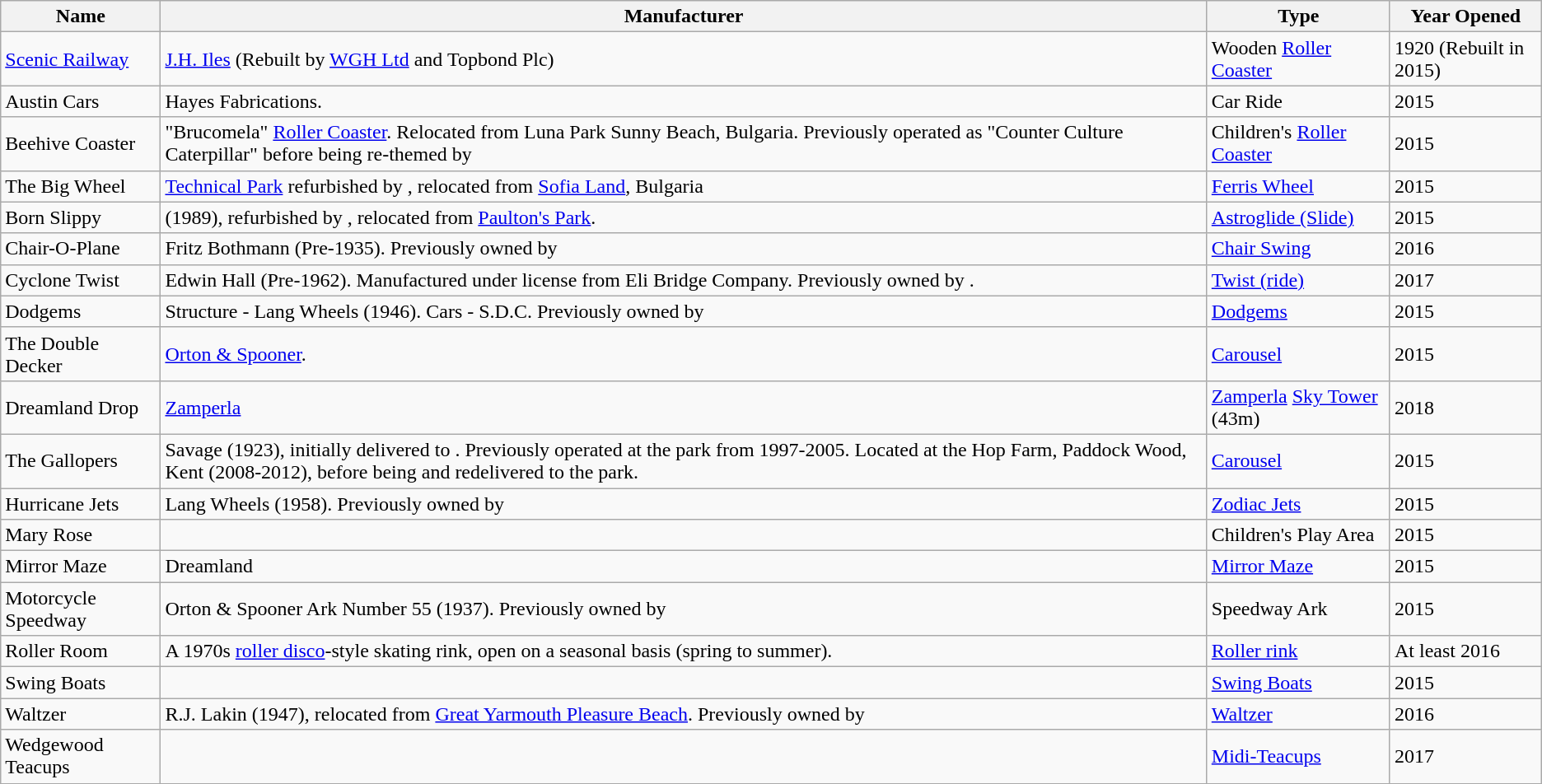<table class="wikitable">
<tr>
<th>Name</th>
<th>Manufacturer</th>
<th>Type</th>
<th>Year Opened</th>
</tr>
<tr>
<td><a href='#'>Scenic Railway</a></td>
<td><a href='#'>J.H. Iles</a> (Rebuilt by <a href='#'>WGH Ltd</a> and Topbond Plc)</td>
<td>Wooden <a href='#'>Roller Coaster</a></td>
<td>1920 (Rebuilt in 2015)</td>
</tr>
<tr>
<td>Austin Cars</td>
<td>Hayes Fabrications. </td>
<td>Car Ride</td>
<td>2015</td>
</tr>
<tr>
<td>Beehive Coaster</td>
<td> "Brucomela" <a href='#'>Roller Coaster</a>. Relocated from Luna Park Sunny Beach, Bulgaria. Previously operated as "Counter Culture Caterpillar" before being re-themed by </td>
<td>Children's <a href='#'>Roller Coaster</a></td>
<td>2015</td>
</tr>
<tr>
<td>The Big Wheel</td>
<td><a href='#'>Technical Park</a> refurbished by , relocated from <a href='#'>Sofia Land</a>, Bulgaria</td>
<td><a href='#'>Ferris Wheel</a></td>
<td>2015</td>
</tr>
<tr>
<td>Born Slippy</td>
<td> (1989), refurbished by , relocated from <a href='#'>Paulton's Park</a>.</td>
<td><a href='#'>Astroglide (Slide)</a></td>
<td>2015</td>
</tr>
<tr>
<td>Chair-O-Plane</td>
<td>Fritz Bothmann (Pre-1935). Previously owned by  </td>
<td><a href='#'>Chair Swing</a></td>
<td>2016</td>
</tr>
<tr>
<td>Cyclone Twist</td>
<td>Edwin Hall (Pre-1962). Manufactured under license from Eli Bridge Company. Previously owned by .</td>
<td><a href='#'>Twist (ride)</a></td>
<td>2017</td>
</tr>
<tr>
<td>Dodgems</td>
<td>Structure - Lang Wheels (1946). Cars - S.D.C. Previously owned by  </td>
<td><a href='#'>Dodgems</a></td>
<td>2015</td>
</tr>
<tr>
<td>The Double Decker</td>
<td><a href='#'>Orton & Spooner</a>. </td>
<td><a href='#'>Carousel</a></td>
<td>2015</td>
</tr>
<tr>
<td>Dreamland Drop</td>
<td><a href='#'>Zamperla</a></td>
<td><a href='#'>Zamperla</a> <a href='#'>Sky Tower</a> (43m)</td>
<td>2018</td>
</tr>
<tr>
<td>The Gallopers</td>
<td>Savage (1923), initially delivered to . Previously operated at the park from 1997-2005. Located at the Hop Farm, Paddock Wood, Kent (2008-2012), before being  and redelivered to the park.</td>
<td><a href='#'>Carousel</a></td>
<td>2015</td>
</tr>
<tr>
<td>Hurricane Jets</td>
<td>Lang Wheels (1958). Previously owned by </td>
<td><a href='#'>Zodiac Jets</a></td>
<td>2015</td>
</tr>
<tr>
<td>Mary Rose</td>
<td></td>
<td>Children's Play Area</td>
<td>2015</td>
</tr>
<tr>
<td>Mirror Maze</td>
<td>Dreamland</td>
<td><a href='#'>Mirror Maze</a></td>
<td>2015</td>
</tr>
<tr>
<td>Motorcycle Speedway</td>
<td>Orton & Spooner Ark Number 55 (1937). Previously owned by </td>
<td>Speedway Ark</td>
<td>2015</td>
</tr>
<tr>
<td>Roller Room</td>
<td>A 1970s <a href='#'>roller disco</a>-style skating rink, open on a seasonal basis (spring to summer).</td>
<td><a href='#'>Roller rink</a></td>
<td>At least 2016</td>
</tr>
<tr>
<td>Swing Boats</td>
<td></td>
<td><a href='#'>Swing Boats</a></td>
<td>2015</td>
</tr>
<tr>
<td>Waltzer</td>
<td>R.J. Lakin (1947), relocated from <a href='#'>Great Yarmouth Pleasure Beach</a>. Previously owned by </td>
<td><a href='#'>Waltzer</a></td>
<td>2016</td>
</tr>
<tr>
<td>Wedgewood Teacups</td>
<td></td>
<td><a href='#'>Midi-Teacups</a></td>
<td>2017</td>
</tr>
<tr>
</tr>
</table>
